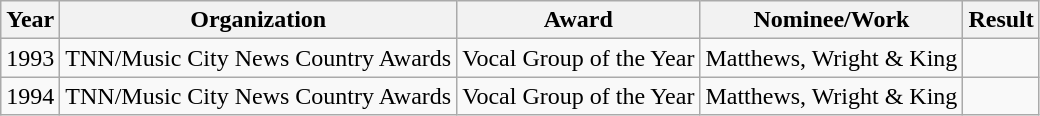<table class="wikitable">
<tr>
<th>Year</th>
<th>Organization</th>
<th>Award</th>
<th>Nominee/Work</th>
<th>Result</th>
</tr>
<tr>
<td>1993</td>
<td>TNN/Music City News Country Awards</td>
<td>Vocal Group of the Year</td>
<td>Matthews, Wright & King</td>
<td></td>
</tr>
<tr>
<td>1994</td>
<td>TNN/Music City News Country Awards</td>
<td>Vocal Group of the Year</td>
<td>Matthews, Wright & King</td>
<td></td>
</tr>
</table>
